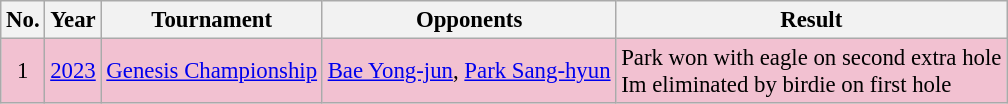<table class="wikitable" style="font-size:95%;">
<tr>
<th>No.</th>
<th>Year</th>
<th>Tournament</th>
<th>Opponents</th>
<th>Result</th>
</tr>
<tr style="background:#F2C1D1;">
<td align=center>1</td>
<td><a href='#'>2023</a></td>
<td><a href='#'>Genesis Championship</a></td>
<td> <a href='#'>Bae Yong-jun</a>,  <a href='#'>Park Sang-hyun</a></td>
<td>Park won with eagle on second extra hole<br>Im eliminated by birdie on first hole</td>
</tr>
</table>
